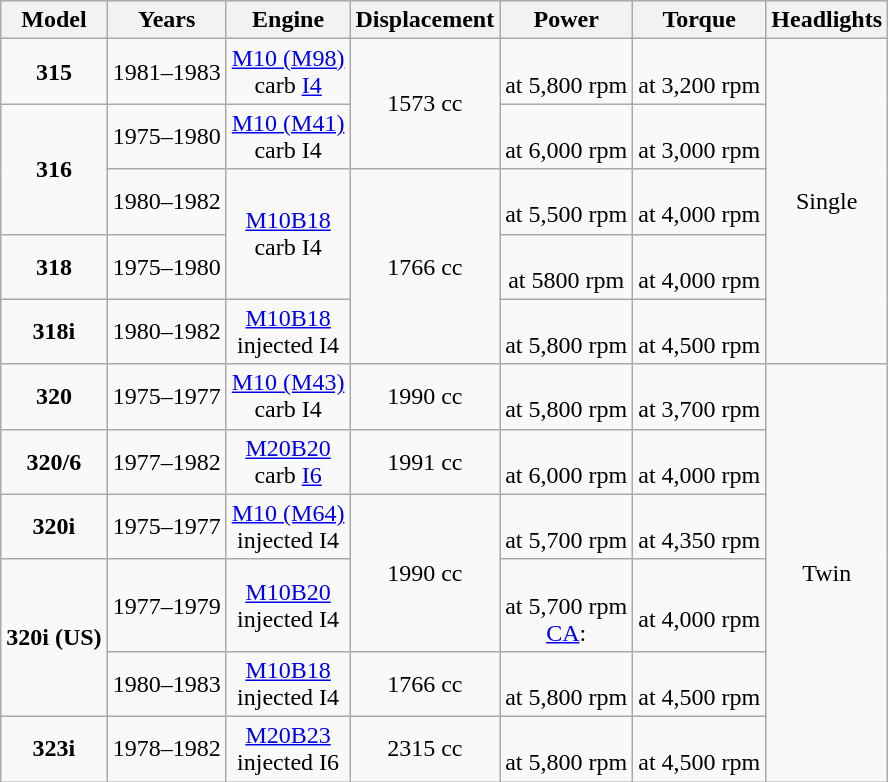<table class="wikitable sortable" style="text-align: center;">
<tr>
<th>Model</th>
<th>Years</th>
<th>Engine</th>
<th>Displacement</th>
<th>Power</th>
<th>Torque</th>
<th>Headlights</th>
</tr>
<tr>
<td><strong>315</strong></td>
<td>1981–1983</td>
<td><a href='#'>M10 (M98)</a> <br> carb <a href='#'>I4</a></td>
<td rowspan="2">1573 cc</td>
<td> <br> at 5,800 rpm</td>
<td> <br> at 3,200 rpm</td>
<td rowspan="5">Single</td>
</tr>
<tr>
<td rowspan=2><strong>316</strong></td>
<td>1975–1980</td>
<td><a href='#'>M10 (M41)</a> <br> carb I4</td>
<td> <br> at 6,000 rpm</td>
<td> <br> at 3,000 rpm</td>
</tr>
<tr>
<td>1980–1982</td>
<td rowspan="2"><a href='#'>M10B18</a> <br> carb I4</td>
<td rowspan="3">1766 cc</td>
<td> <br> at 5,500 rpm</td>
<td> <br> at 4,000 rpm</td>
</tr>
<tr>
<td><strong>318</strong></td>
<td>1975–1980</td>
<td><br> at 5800 rpm</td>
<td> <br> at 4,000 rpm</td>
</tr>
<tr>
<td><strong>318i</strong></td>
<td>1980–1982</td>
<td><a href='#'>M10B18</a> <br> injected I4</td>
<td><br> at 5,800 rpm</td>
<td> <br> at 4,500 rpm</td>
</tr>
<tr>
<td><strong>320</strong></td>
<td>1975–1977</td>
<td><a href='#'>M10 (M43)</a><br> carb I4</td>
<td>1990 cc</td>
<td> <br> at 5,800 rpm</td>
<td> <br> at 3,700 rpm</td>
<td rowspan="6">Twin</td>
</tr>
<tr>
<td><strong>320/6</strong></td>
<td>1977–1982</td>
<td><a href='#'>M20B20</a> <br> carb <a href='#'>I6</a></td>
<td>1991 cc</td>
<td> <br> at 6,000 rpm</td>
<td> <br> at 4,000 rpm</td>
</tr>
<tr>
<td><strong>320i</strong></td>
<td>1975–1977</td>
<td><a href='#'>M10 (M64)</a> <br> injected I4</td>
<td rowspan="2">1990 cc</td>
<td> <br> at 5,700 rpm</td>
<td> <br> at 4,350 rpm</td>
</tr>
<tr>
<td rowspan=2><strong>320i (US)</strong></td>
<td>1977–1979</td>
<td><a href='#'>M10B20</a> <br> injected I4</td>
<td> <br> at 5,700 rpm <br> <a href='#'>CA</a>: </td>
<td> <br> at 4,000 rpm</td>
</tr>
<tr>
<td>1980–1983</td>
<td><a href='#'>M10B18</a> <br> injected I4</td>
<td>1766 cc</td>
<td><br> at 5,800 rpm</td>
<td> <br> at 4,500 rpm</td>
</tr>
<tr>
<td><strong>323i</strong></td>
<td>1978–1982</td>
<td><a href='#'>M20B23</a> <br> injected I6</td>
<td>2315 cc</td>
<td> <br> at 5,800 rpm</td>
<td> <br> at 4,500 rpm</td>
</tr>
</table>
